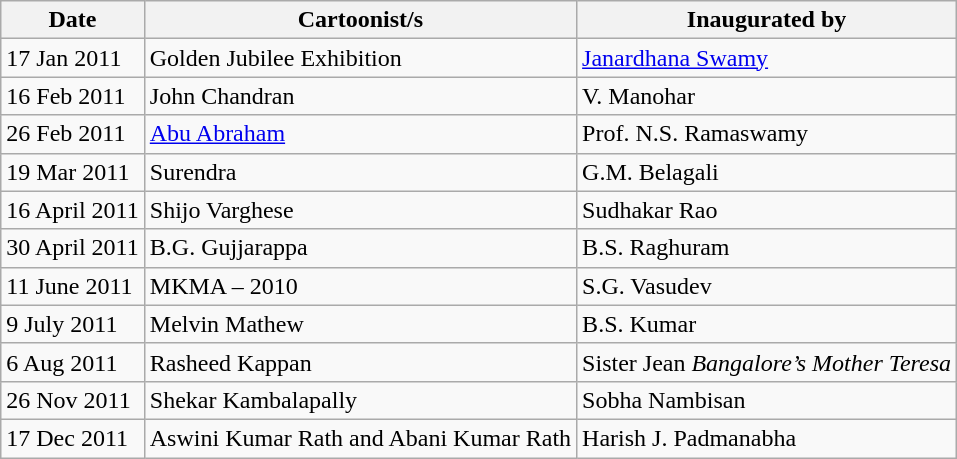<table class="wikitable sortable">
<tr>
<th>Date</th>
<th>Cartoonist/s</th>
<th>Inaugurated by</th>
</tr>
<tr>
<td>17 Jan 2011</td>
<td>Golden Jubilee Exhibition</td>
<td><a href='#'>Janardhana Swamy</a></td>
</tr>
<tr>
<td>16 Feb 2011</td>
<td>John Chandran</td>
<td>V. Manohar</td>
</tr>
<tr>
<td>26 Feb 2011</td>
<td><a href='#'>Abu Abraham</a></td>
<td>Prof. N.S. Ramaswamy</td>
</tr>
<tr>
<td>19 Mar 2011</td>
<td>Surendra</td>
<td>G.M. Belagali</td>
</tr>
<tr>
<td>16 April 2011</td>
<td>Shijo Varghese</td>
<td>Sudhakar Rao</td>
</tr>
<tr>
<td>30 April 2011</td>
<td>B.G. Gujjarappa</td>
<td>B.S. Raghuram</td>
</tr>
<tr>
<td>11 June 2011</td>
<td>MKMA – 2010</td>
<td>S.G. Vasudev</td>
</tr>
<tr>
<td>9 July 2011</td>
<td>Melvin Mathew</td>
<td>B.S. Kumar</td>
</tr>
<tr>
<td>6 Aug 2011</td>
<td>Rasheed Kappan</td>
<td>Sister Jean <em>Bangalore’s Mother Teresa</em></td>
</tr>
<tr>
<td>26 Nov 2011</td>
<td>Shekar Kambalapally</td>
<td>Sobha Nambisan</td>
</tr>
<tr>
<td>17 Dec 2011</td>
<td>Aswini Kumar Rath and Abani Kumar Rath</td>
<td>Harish J. Padmanabha</td>
</tr>
</table>
